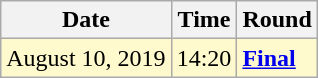<table class="wikitable">
<tr>
<th>Date</th>
<th>Time</th>
<th>Round</th>
</tr>
<tr style=background:lemonchiffon>
<td>August 10, 2019</td>
<td>14:20</td>
<td><strong><a href='#'>Final</a></strong></td>
</tr>
</table>
